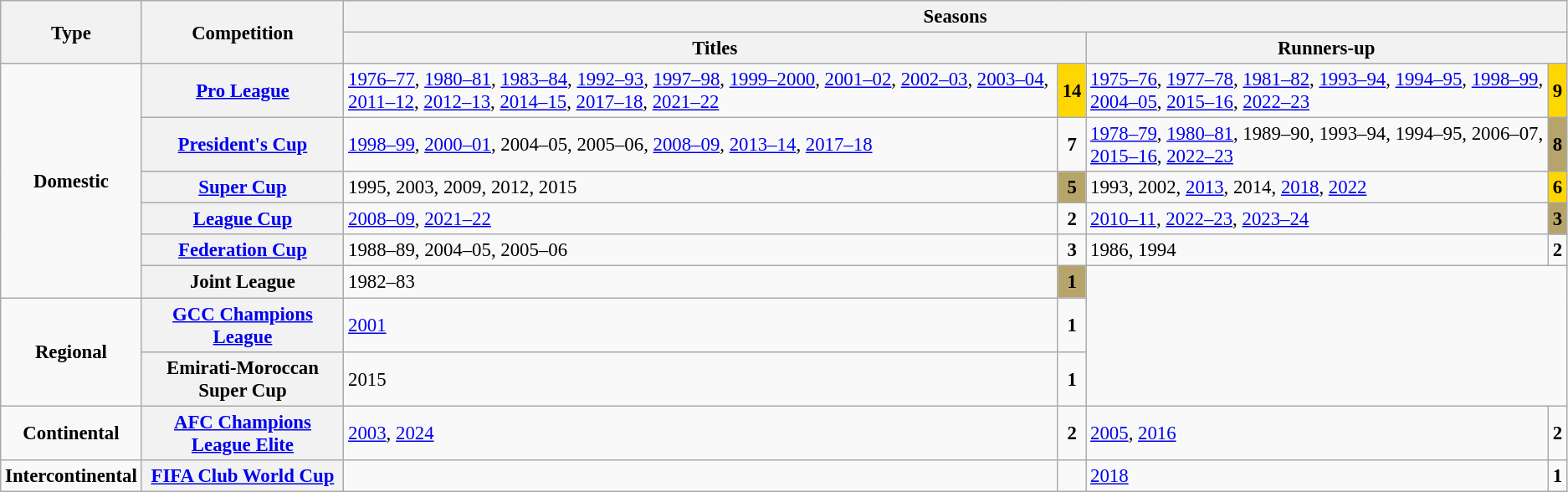<table class="wikitable plainrowheaders" style="font-size:95%; text-align:center;">
<tr>
<th rowspan="2" style="width: 1%;">Type</th>
<th rowspan="2">Competition</th>
<th colspan=4>Seasons</th>
</tr>
<tr>
<th colspan=2>Titles</th>
<th colspan=2>Runners-up</th>
</tr>
<tr>
<td rowspan="6"><strong>Domestic</strong></td>
<th scope=col><a href='#'>Pro League</a></th>
<td align="left"><a href='#'>1976–77</a>, <a href='#'>1980–81</a>, <a href='#'>1983–84</a>, <a href='#'>1992–93</a>, <a href='#'>1997–98</a>, <a href='#'>1999–2000</a>, <a href='#'>2001–02</a>, <a href='#'>2002–03</a>, <a href='#'>2003–04</a>, <a href='#'>2011–12</a>, <a href='#'>2012–13</a>, <a href='#'>2014–15</a>, <a href='#'>2017–18</a>, <a href='#'>2021–22</a></td>
<td bgcolor="gold"><strong>14</strong></td>
<td align="left"><a href='#'>1975–76</a>, <a href='#'>1977–78</a>, <a href='#'>1981–82</a>, <a href='#'>1993–94</a>, <a href='#'>1994–95</a>, <a href='#'>1998–99</a>, <a href='#'>2004–05</a>, <a href='#'>2015–16</a>, <a href='#'>2022–23</a></td>
<td bgcolor="gold"><strong>9</strong></td>
</tr>
<tr>
<th scope=col><a href='#'>President's Cup</a></th>
<td align="left"><a href='#'>1998–99</a>, <a href='#'>2000–01</a>, 2004–05, 2005–06, <a href='#'>2008–09</a>, <a href='#'>2013–14</a>, <a href='#'>2017–18</a></td>
<td><strong>7</strong></td>
<td align="left"><a href='#'>1978–79</a>, <a href='#'>1980–81</a>, 1989–90, 1993–94, 1994–95, 2006–07, <a href='#'>2015–16</a>, <a href='#'>2022–23</a></td>
<td bgcolor="B7A46A"><strong>8</strong></td>
</tr>
<tr>
<th scope=col><a href='#'>Super Cup</a></th>
<td align="left">1995, 2003, 2009, 2012, 2015</td>
<td bgcolor="B7A46A"><strong>5</strong></td>
<td align="left">1993, 2002, <a href='#'>2013</a>, 2014, <a href='#'>2018</a>, <a href='#'>2022</a></td>
<td bgcolor="gold"><strong>6</strong></td>
</tr>
<tr>
<th scope=col><a href='#'>League Cup</a></th>
<td align="left"><a href='#'>2008–09</a>, <a href='#'>2021–22</a></td>
<td><strong>2</strong></td>
<td align="left"><a href='#'>2010–11</a>, <a href='#'>2022–23</a>, <a href='#'>2023–24</a></td>
<td bgcolor="B7A46A"><strong>3</strong></td>
</tr>
<tr>
<th scope=col><a href='#'>Federation Cup</a></th>
<td align="left">1988–89, 2004–05, 2005–06</td>
<td><strong>3</strong></td>
<td align="left">1986, 1994</td>
<td><strong>2</strong></td>
</tr>
<tr>
<th scope=col>Joint League</th>
<td align="left">1982–83</td>
<td bgcolor="B7A46A"><strong>1</strong></td>
</tr>
<tr>
<td rowspan="2"><strong>Regional</strong></td>
<th scope=col><a href='#'>GCC Champions League</a></th>
<td align="left"><a href='#'>2001</a></td>
<td><strong>1</strong></td>
</tr>
<tr>
<th scope=col>Emirati-Moroccan Super Cup</th>
<td align="left">2015</td>
<td><strong>1</strong></td>
</tr>
<tr>
<td><strong>Continental</strong></td>
<th scope=col><a href='#'>AFC Champions League Elite</a></th>
<td align="left"><a href='#'>2003</a>, <a href='#'>2024</a></td>
<td><strong>2</strong></td>
<td align="left"><a href='#'>2005</a>, <a href='#'>2016</a></td>
<td><strong>2</strong></td>
</tr>
<tr>
<td><strong>Intercontinental</strong></td>
<th scope=col><a href='#'>FIFA Club World Cup</a></th>
<td></td>
<td></td>
<td align="left"><a href='#'>2018</a></td>
<td><strong>1</strong></td>
</tr>
</table>
